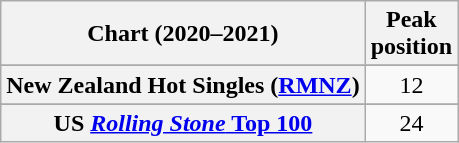<table class="wikitable sortable plainrowheaders" style="text-align:center">
<tr>
<th scope="col">Chart (2020–2021)</th>
<th scope="col">Peak<br>position</th>
</tr>
<tr>
</tr>
<tr>
</tr>
<tr>
<th scope="row">New Zealand Hot Singles (<a href='#'>RMNZ</a>)</th>
<td>12</td>
</tr>
<tr>
</tr>
<tr>
</tr>
<tr>
<th scope="row">US <a href='#'><em>Rolling Stone</em> Top 100</a></th>
<td>24</td>
</tr>
</table>
